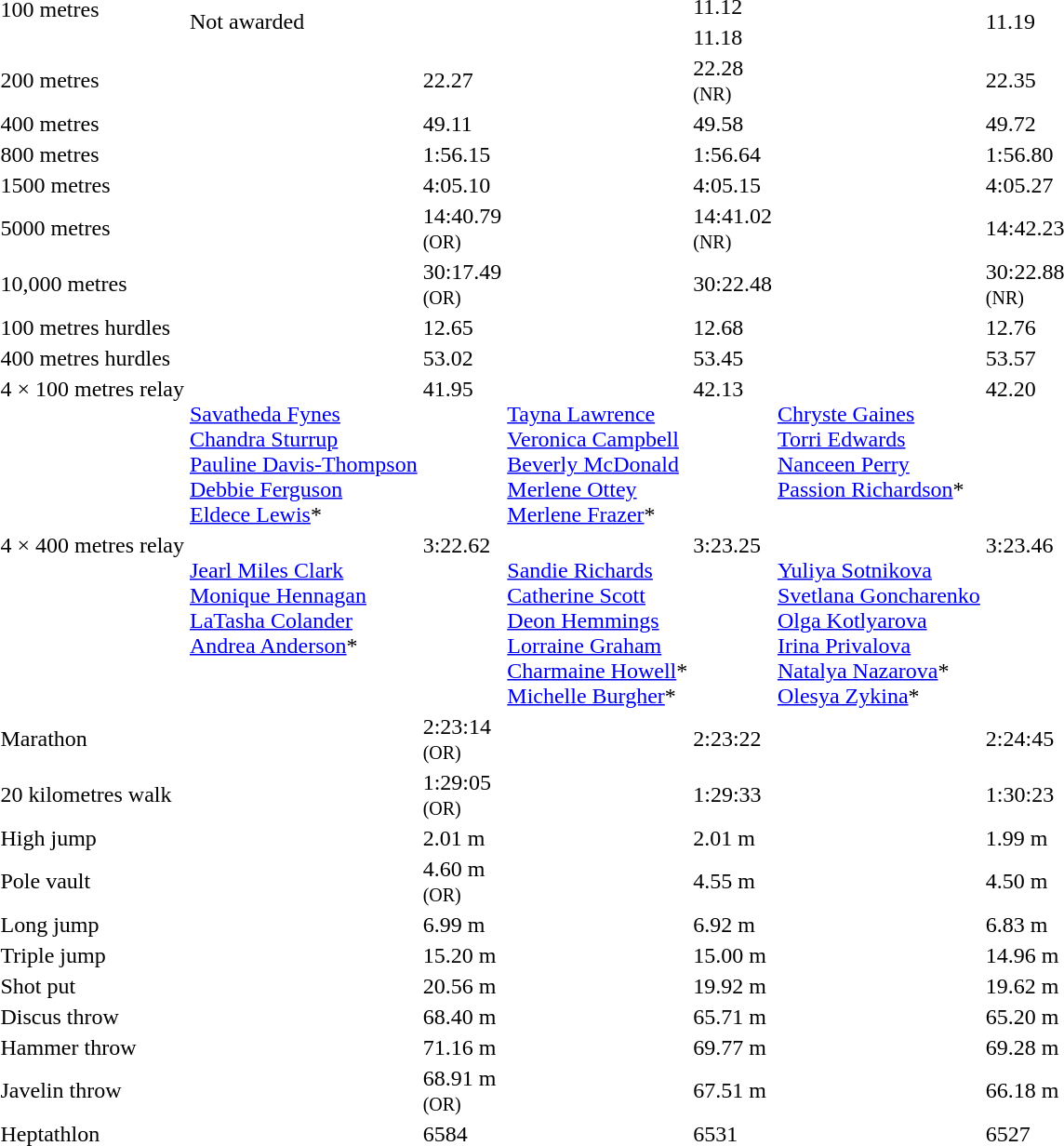<table>
<tr>
<td rowspan=2>100 metres<br><br></td>
<td colspan=2 rowspan=2>Not awarded</td>
<td></td>
<td>11.12</td>
<td rowspan=2></td>
<td rowspan=2>11.19</td>
</tr>
<tr>
<td></td>
<td>11.18</td>
</tr>
<tr>
<td>200 metres<br></td>
<td></td>
<td>22.27</td>
<td></td>
<td>22.28<br><small>(NR)</small></td>
<td></td>
<td>22.35</td>
</tr>
<tr>
<td>400 metres<br></td>
<td></td>
<td>49.11</td>
<td></td>
<td>49.58</td>
<td></td>
<td>49.72</td>
</tr>
<tr>
<td>800 metres<br></td>
<td></td>
<td>1:56.15</td>
<td></td>
<td>1:56.64</td>
<td></td>
<td>1:56.80</td>
</tr>
<tr>
<td>1500 metres<br></td>
<td></td>
<td>4:05.10</td>
<td></td>
<td>4:05.15</td>
<td></td>
<td>4:05.27</td>
</tr>
<tr>
<td>5000 metres<br></td>
<td></td>
<td>14:40.79<br><small>(OR)</small></td>
<td></td>
<td>14:41.02<br><small>(NR)</small></td>
<td></td>
<td>14:42.23</td>
</tr>
<tr>
<td>10,000 metres<br></td>
<td></td>
<td>30:17.49<br><small>(OR)</small></td>
<td></td>
<td>30:22.48</td>
<td></td>
<td>30:22.88<br><small>(NR)</small></td>
</tr>
<tr>
<td>100 metres hurdles<br></td>
<td></td>
<td>12.65</td>
<td></td>
<td>12.68</td>
<td></td>
<td>12.76</td>
</tr>
<tr>
<td>400 metres hurdles<br></td>
<td></td>
<td>53.02</td>
<td></td>
<td>53.45</td>
<td></td>
<td>53.57</td>
</tr>
<tr valign="top">
<td>4 × 100 metres relay<br></td>
<td><br><a href='#'>Savatheda Fynes</a><br><a href='#'>Chandra Sturrup</a><br><a href='#'>Pauline Davis-Thompson</a><br><a href='#'>Debbie Ferguson</a><br><a href='#'>Eldece Lewis</a>*</td>
<td>41.95</td>
<td><br><a href='#'>Tayna Lawrence</a><br><a href='#'>Veronica Campbell</a><br><a href='#'>Beverly McDonald</a><br><a href='#'>Merlene Ottey</a><br><a href='#'>Merlene Frazer</a>*</td>
<td>42.13</td>
<td><br><a href='#'>Chryste Gaines</a><br><a href='#'>Torri Edwards</a><br><a href='#'>Nanceen Perry</a><br><a href='#'>Passion Richardson</a>*</td>
<td>42.20</td>
</tr>
<tr valign="top">
<td>4 × 400 metres relay<br></td>
<td><br><a href='#'>Jearl Miles Clark</a><br><a href='#'>Monique Hennagan</a><br><a href='#'>LaTasha Colander</a><br><a href='#'>Andrea Anderson</a>*</td>
<td>3:22.62</td>
<td><br><a href='#'>Sandie Richards</a><br><a href='#'>Catherine Scott</a><br><a href='#'>Deon Hemmings</a><br><a href='#'>Lorraine Graham</a><br><a href='#'>Charmaine Howell</a>*<br><a href='#'>Michelle Burgher</a>*</td>
<td>3:23.25</td>
<td><br><a href='#'>Yuliya Sotnikova</a><br><a href='#'>Svetlana Goncharenko</a><br><a href='#'>Olga Kotlyarova</a><br><a href='#'>Irina Privalova</a><br><a href='#'>Natalya Nazarova</a>*<br><a href='#'>Olesya Zykina</a>*</td>
<td>3:23.46</td>
</tr>
<tr>
<td>Marathon<br></td>
<td></td>
<td>2:23:14<br><small>(OR) </small></td>
<td></td>
<td>2:23:22</td>
<td></td>
<td>2:24:45</td>
</tr>
<tr>
<td>20 kilometres walk<br></td>
<td></td>
<td>1:29:05<br><small>(OR) </small></td>
<td></td>
<td>1:29:33</td>
<td></td>
<td>1:30:23</td>
</tr>
<tr>
<td rowspan=2>High jump<br></td>
<td rowspan=2></td>
<td rowspan=2>2.01 m</td>
<td rowspan=2></td>
<td rowspan=2>2.01 m</td>
<td></td>
<td rowspan=2>1.99 m</td>
</tr>
<tr>
<td></td>
</tr>
<tr>
<td>Pole vault<br></td>
<td></td>
<td>4.60 m<br><small>(OR)</small></td>
<td></td>
<td>4.55 m</td>
<td></td>
<td>4.50 m</td>
</tr>
<tr>
<td>Long jump<br></td>
<td></td>
<td>6.99 m</td>
<td></td>
<td>6.92 m</td>
<td></td>
<td>6.83 m</td>
</tr>
<tr>
<td>Triple jump<br></td>
<td></td>
<td>15.20 m</td>
<td></td>
<td>15.00 m</td>
<td></td>
<td>14.96 m</td>
</tr>
<tr>
<td>Shot put<br></td>
<td></td>
<td>20.56 m</td>
<td></td>
<td>19.92 m</td>
<td></td>
<td>19.62 m</td>
</tr>
<tr>
<td>Discus throw<br></td>
<td></td>
<td>68.40 m</td>
<td></td>
<td>65.71 m</td>
<td></td>
<td>65.20 m</td>
</tr>
<tr>
<td>Hammer throw<br></td>
<td></td>
<td>71.16 m</td>
<td></td>
<td>69.77 m</td>
<td></td>
<td>69.28 m</td>
</tr>
<tr>
<td>Javelin throw<br></td>
<td></td>
<td>68.91 m<br><small>(OR)</small></td>
<td></td>
<td>67.51 m</td>
<td></td>
<td>66.18 m</td>
</tr>
<tr>
<td>Heptathlon<br></td>
<td></td>
<td>6584</td>
<td></td>
<td>6531</td>
<td></td>
<td>6527</td>
</tr>
</table>
